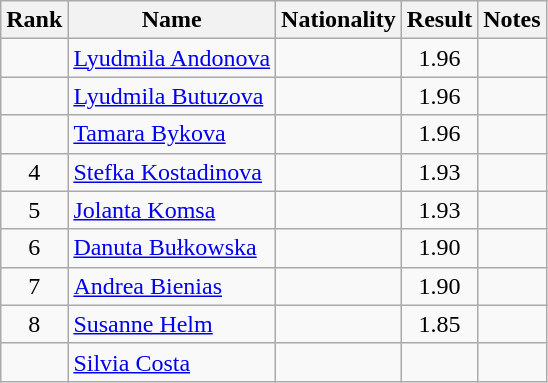<table class="wikitable sortable" style="text-align:center">
<tr>
<th>Rank</th>
<th>Name</th>
<th>Nationality</th>
<th>Result</th>
<th>Notes</th>
</tr>
<tr>
<td></td>
<td align="left"><a href='#'>Lyudmila Andonova</a></td>
<td align=left></td>
<td>1.96</td>
<td></td>
</tr>
<tr>
<td></td>
<td align="left"><a href='#'>Lyudmila Butuzova</a></td>
<td align=left></td>
<td>1.96</td>
<td></td>
</tr>
<tr>
<td></td>
<td align="left"><a href='#'>Tamara Bykova</a></td>
<td align=left></td>
<td>1.96</td>
<td></td>
</tr>
<tr>
<td>4</td>
<td align="left"><a href='#'>Stefka Kostadinova</a></td>
<td align=left></td>
<td>1.93</td>
<td></td>
</tr>
<tr>
<td>5</td>
<td align="left"><a href='#'>Jolanta Komsa</a></td>
<td align=left></td>
<td>1.93</td>
<td></td>
</tr>
<tr>
<td>6</td>
<td align="left"><a href='#'>Danuta Bułkowska</a></td>
<td align=left></td>
<td>1.90</td>
<td></td>
</tr>
<tr>
<td>7</td>
<td align="left"><a href='#'>Andrea Bienias</a></td>
<td align=left></td>
<td>1.90</td>
<td></td>
</tr>
<tr>
<td>8</td>
<td align="left"><a href='#'>Susanne Helm</a></td>
<td align=left></td>
<td>1.85</td>
<td></td>
</tr>
<tr>
<td></td>
<td align="left"><a href='#'>Silvia Costa</a></td>
<td align=left></td>
<td></td>
<td></td>
</tr>
</table>
